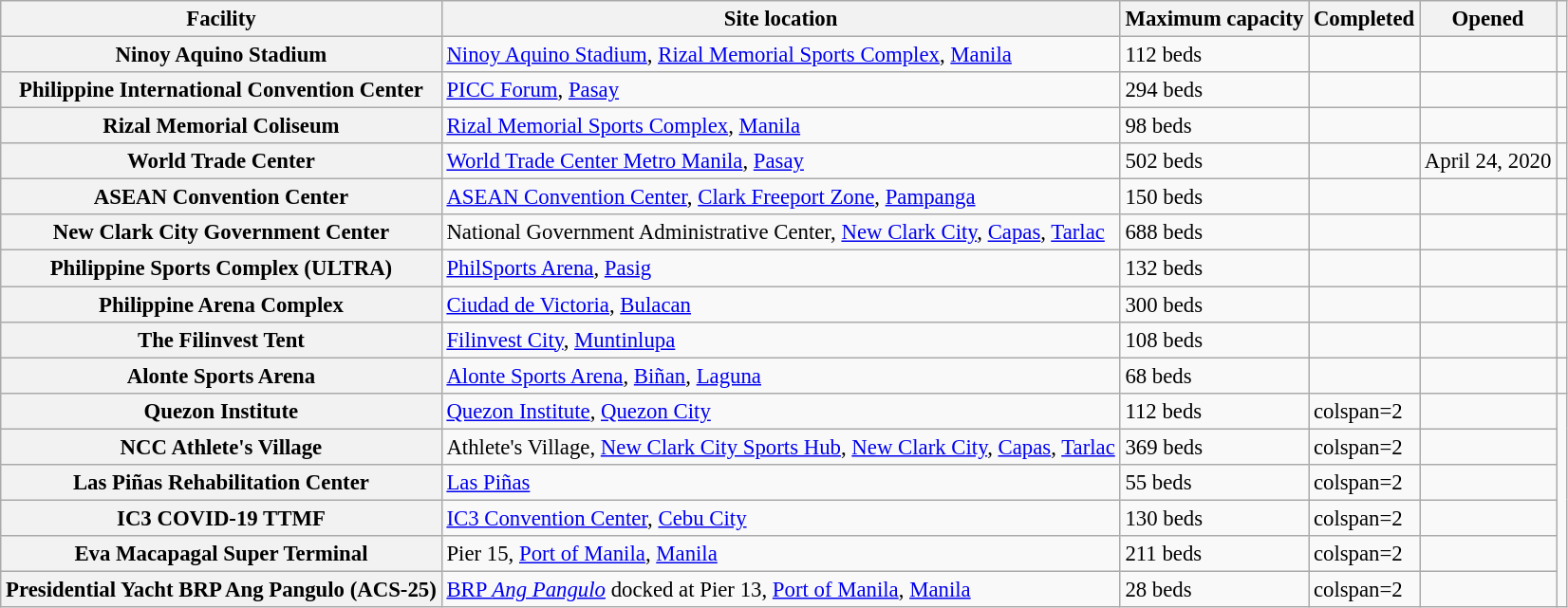<table class="wikitable sortable plainrowheaders" style="font-size:95%;">
<tr>
<th scope="col">Facility</th>
<th scope="col">Site location</th>
<th scope="col">Maximum capacity</th>
<th scope="col">Completed</th>
<th scope="col">Opened</th>
<th scope="col" class="unsortable"></th>
</tr>
<tr>
<th scope="row">Ninoy Aquino Stadium</th>
<td><a href='#'>Ninoy Aquino Stadium</a>, <a href='#'>Rizal Memorial Sports Complex</a>, <a href='#'>Manila</a></td>
<td>112 beds</td>
<td></td>
<td></td>
<td></td>
</tr>
<tr>
<th scope="row">Philippine International Convention Center</th>
<td><a href='#'>PICC Forum</a>, <a href='#'>Pasay</a></td>
<td>294 beds</td>
<td></td>
<td></td>
<td></td>
</tr>
<tr>
<th scope="row">Rizal Memorial Coliseum</th>
<td><a href='#'>Rizal Memorial Sports Complex</a>, <a href='#'>Manila</a></td>
<td>98 beds</td>
<td></td>
<td></td>
<td></td>
</tr>
<tr>
<th scope="row">World Trade Center</th>
<td><a href='#'>World Trade Center Metro Manila</a>, <a href='#'>Pasay</a></td>
<td>502 beds</td>
<td></td>
<td>April 24, 2020</td>
<td></td>
</tr>
<tr>
<th scope="row">ASEAN Convention Center</th>
<td><a href='#'>ASEAN Convention Center</a>, <a href='#'>Clark Freeport Zone</a>, <a href='#'>Pampanga</a></td>
<td>150 beds</td>
<td></td>
<td></td>
<td></td>
</tr>
<tr>
<th scope="row">New Clark City Government Center</th>
<td>National Government Administrative Center, <a href='#'>New Clark City</a>, <a href='#'>Capas</a>, <a href='#'>Tarlac</a></td>
<td>688 beds</td>
<td></td>
<td></td>
<td></td>
</tr>
<tr>
<th scope="row">Philippine Sports Complex (ULTRA)</th>
<td><a href='#'>PhilSports Arena</a>, <a href='#'>Pasig</a></td>
<td>132 beds</td>
<td></td>
<td></td>
<td></td>
</tr>
<tr>
<th scope="row">Philippine Arena Complex</th>
<td><a href='#'>Ciudad de Victoria</a>, <a href='#'>Bulacan</a></td>
<td>300 beds</td>
<td></td>
<td></td>
<td></td>
</tr>
<tr>
<th scope="row">The Filinvest Tent</th>
<td><a href='#'>Filinvest City</a>, <a href='#'>Muntinlupa</a></td>
<td>108 beds</td>
<td></td>
<td></td>
<td></td>
</tr>
<tr>
<th scope="row">Alonte Sports Arena</th>
<td><a href='#'>Alonte Sports Arena</a>, <a href='#'>Biñan</a>, <a href='#'>Laguna</a></td>
<td>68 beds</td>
<td></td>
<td></td>
<td></td>
</tr>
<tr>
<th scope="row">Quezon Institute</th>
<td><a href='#'>Quezon Institute</a>, <a href='#'>Quezon City</a></td>
<td>112 beds</td>
<td>colspan=2 </td>
<td></td>
</tr>
<tr>
<th scope="row">NCC Athlete's Village</th>
<td>Athlete's Village, <a href='#'>New Clark City Sports Hub</a>, <a href='#'>New Clark City</a>, <a href='#'>Capas</a>, <a href='#'>Tarlac</a></td>
<td>369 beds</td>
<td>colspan=2 </td>
<td></td>
</tr>
<tr>
<th scope="row">Las Piñas Rehabilitation Center</th>
<td><a href='#'>Las Piñas</a></td>
<td>55 beds</td>
<td>colspan=2 </td>
<td></td>
</tr>
<tr>
<th scope="row">IC3 COVID-19 TTMF</th>
<td><a href='#'>IC3 Convention Center</a>, <a href='#'>Cebu City</a></td>
<td>130 beds</td>
<td>colspan=2 </td>
<td></td>
</tr>
<tr>
<th scope="row">Eva Macapagal Super Terminal</th>
<td>Pier 15, <a href='#'>Port of Manila</a>, <a href='#'>Manila</a></td>
<td>211 beds</td>
<td>colspan=2 </td>
<td></td>
</tr>
<tr>
<th scope="row">Presidential Yacht BRP Ang Pangulo (ACS-25)</th>
<td><a href='#'>BRP <em>Ang Pangulo</em></a> docked at Pier 13, <a href='#'>Port of Manila</a>, <a href='#'>Manila</a></td>
<td>28 beds</td>
<td>colspan=2 </td>
<td></td>
</tr>
</table>
